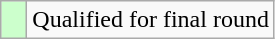<table class="wikitable">
<tr>
<td style="width:10px; background:#cfc"></td>
<td>Qualified for final round</td>
</tr>
</table>
